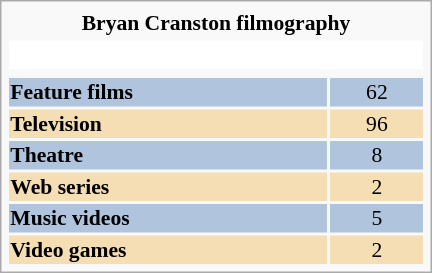<table class="infobox" style="width: 20em; text-align: left; font-size: 90%; vertical-align: middle; background-color: #white;">
<tr>
<th colspan="2" style="text-align:center;">Bryan Cranston filmography</th>
</tr>
<tr style="background:white;">
<td colspan="3" style="text-align:center;"> <br></td>
</tr>
<tr .>
<th colspan="2" style="text-align:center;"></th>
</tr>
<tr>
<th style="background:#B0C4DE;">Feature films</th>
<td colspan="2" style="background:#b0c4de; text-align:center; width:50px;">62</td>
</tr>
<tr>
<th style="background:wheat;">Television</th>
<td colspan="2" style="background:wheat; text-align:center; width:50px;">96</td>
</tr>
<tr>
<th style="background:#B0C4DE;">Theatre</th>
<td colspan="2" style="background:#b0c4de; text-align:center; width:50px;">8</td>
</tr>
<tr>
<th style="background:wheat;">Web series</th>
<td colspan="2" style="background:wheat; text-align:center; width:50px;">2</td>
</tr>
<tr>
<th style="background:#B0C4DE;">Music videos</th>
<td colspan="2" style="background:#b0c4de; text-align:center; width:50px;">5</td>
</tr>
<tr>
<th style="background:wheat;">Video games</th>
<td colspan="2" style="background:wheat; text-align:center; width:50px;">2</td>
</tr>
</table>
